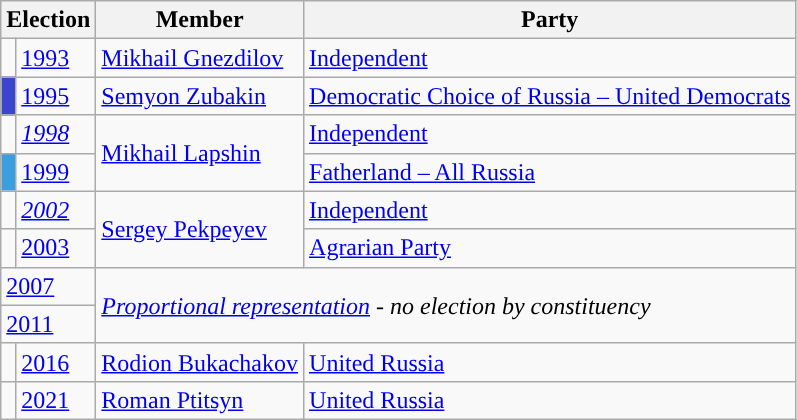<table class="wikitable">
<tr>
<th colspan="2">Election</th>
<th>Member</th>
<th>Party</th>
</tr>
<tr>
<td style="background-color:"></td>
<td><a href='#'>1993</a></td>
<td><a href='#'>Mikhail Gnezdilov</a></td>
<td><a href='#'>Independent</a></td>
</tr>
<tr>
<td style="background-color:#3A46CE"></td>
<td><a href='#'>1995</a></td>
<td><a href='#'>Semyon Zubakin</a></td>
<td><a href='#'>Democratic Choice of Russia – United Democrats</a></td>
</tr>
<tr>
<td style="background-color:"></td>
<td><em><a href='#'>1998</a></em></td>
<td rowspan=2><a href='#'>Mikhail Lapshin</a></td>
<td><a href='#'>Independent</a></td>
</tr>
<tr>
<td style="background-color:#3B9EDF"></td>
<td><a href='#'>1999</a></td>
<td><a href='#'>Fatherland – All Russia</a></td>
</tr>
<tr>
<td style="background-color:"></td>
<td><em><a href='#'>2002</a></em></td>
<td rowspan=2><a href='#'>Sergey Pekpeyev</a></td>
<td><a href='#'>Independent</a></td>
</tr>
<tr>
<td style="background-color:"></td>
<td><a href='#'>2003</a></td>
<td><a href='#'>Agrarian Party</a></td>
</tr>
<tr>
<td colspan=2><a href='#'>2007</a></td>
<td colspan=2 rowspan=2><em><a href='#'>Proportional representation</a> - no election by constituency</em></td>
</tr>
<tr>
<td colspan=2><a href='#'>2011</a></td>
</tr>
<tr>
<td style="background-color: "></td>
<td><a href='#'>2016</a></td>
<td><a href='#'>Rodion Bukachakov</a></td>
<td><a href='#'>United Russia</a></td>
</tr>
<tr>
<td style="background-color: "></td>
<td><a href='#'>2021</a></td>
<td><a href='#'>Roman Ptitsyn</a></td>
<td><a href='#'>United Russia</a></td>
</tr>
</table>
